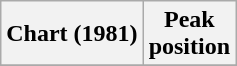<table class="wikitable sortable plainrowheaders" style="text-align:center">
<tr>
<th scope="col">Chart (1981)</th>
<th scope="col">Peak<br> position</th>
</tr>
<tr>
</tr>
</table>
